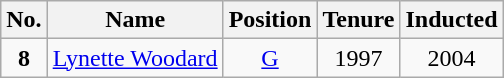<table class="wikitable" style="text-align:center">
<tr>
<th scope="col">No.</th>
<th scope="col">Name</th>
<th scope="col">Position</th>
<th scope="col">Tenure</th>
<th scope="col">Inducted</th>
</tr>
<tr>
<td><strong>8</strong></td>
<td scope="row"><a href='#'>Lynette Woodard</a></td>
<td><a href='#'>G</a></td>
<td>1997</td>
<td>2004</td>
</tr>
</table>
